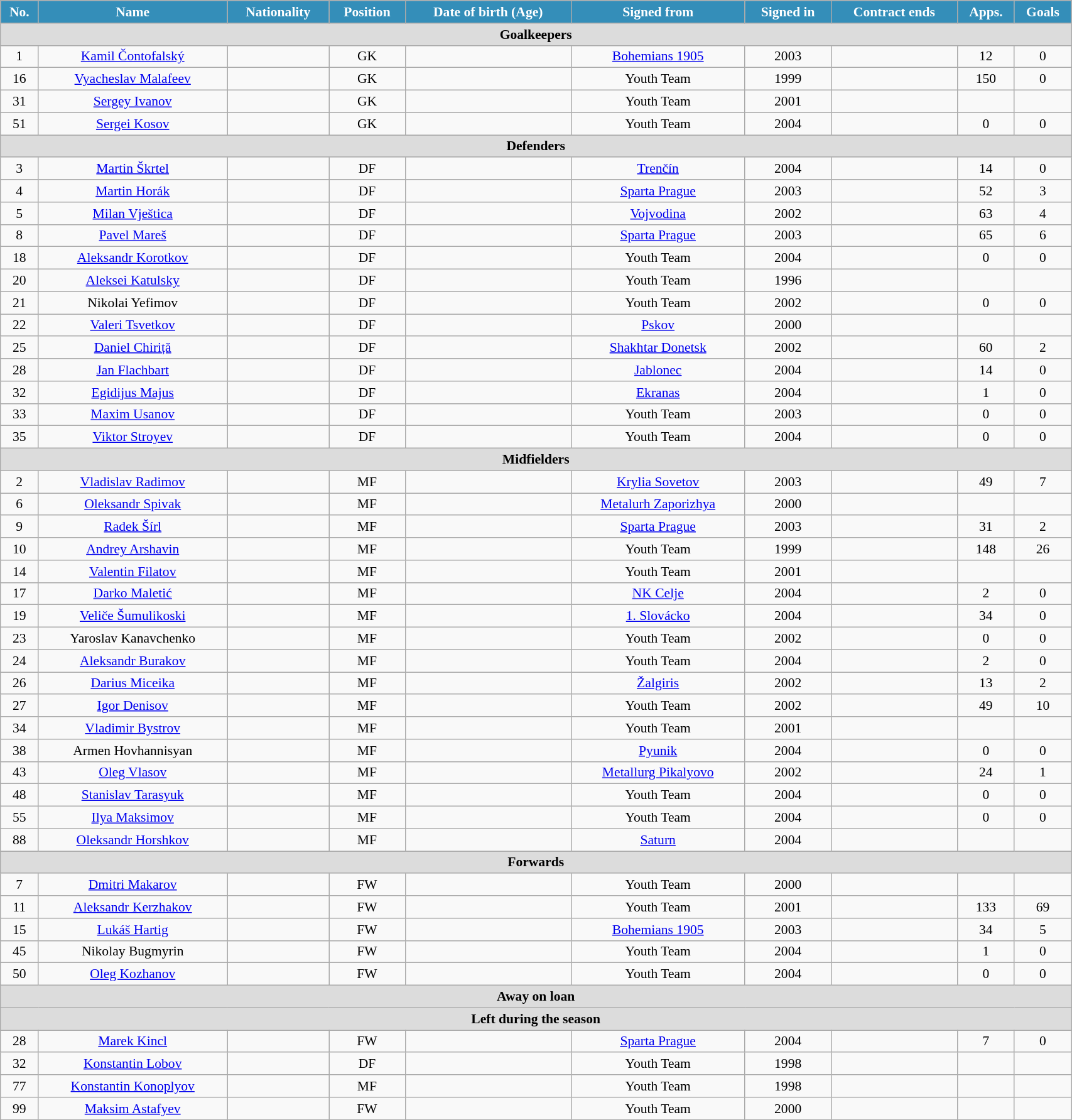<table class="wikitable"  style="text-align:center; font-size:90%; width:90%;">
<tr>
<th style="background:#348EB9; color:white; text-align:center;">No.</th>
<th style="background:#348EB9; color:white; text-align:center;">Name</th>
<th style="background:#348EB9; color:white; text-align:center;">Nationality</th>
<th style="background:#348EB9; color:white; text-align:center;">Position</th>
<th style="background:#348EB9; color:white; text-align:center;">Date of birth (Age)</th>
<th style="background:#348EB9; color:white; text-align:center;">Signed from</th>
<th style="background:#348EB9; color:white; text-align:center;">Signed in</th>
<th style="background:#348EB9; color:white; text-align:center;">Contract ends</th>
<th style="background:#348EB9; color:white; text-align:center;">Apps.</th>
<th style="background:#348EB9; color:white; text-align:center;">Goals</th>
</tr>
<tr>
<th colspan="11"  style="background:#dcdcdc; text-align:center;">Goalkeepers</th>
</tr>
<tr>
<td>1</td>
<td><a href='#'>Kamil Čontofalský</a></td>
<td></td>
<td>GK</td>
<td></td>
<td><a href='#'>Bohemians 1905</a></td>
<td>2003</td>
<td></td>
<td>12</td>
<td>0</td>
</tr>
<tr>
<td>16</td>
<td><a href='#'>Vyacheslav Malafeev</a></td>
<td></td>
<td>GK</td>
<td></td>
<td>Youth Team</td>
<td>1999</td>
<td></td>
<td>150</td>
<td>0</td>
</tr>
<tr>
<td>31</td>
<td><a href='#'>Sergey Ivanov</a></td>
<td></td>
<td>GK</td>
<td></td>
<td>Youth Team</td>
<td>2001</td>
<td></td>
<td></td>
<td></td>
</tr>
<tr>
<td>51</td>
<td><a href='#'>Sergei Kosov</a></td>
<td></td>
<td>GK</td>
<td></td>
<td>Youth Team</td>
<td>2004</td>
<td></td>
<td>0</td>
<td>0</td>
</tr>
<tr>
<th colspan="11"  style="background:#dcdcdc; text-align:center;">Defenders</th>
</tr>
<tr>
<td>3</td>
<td><a href='#'>Martin Škrtel</a></td>
<td></td>
<td>DF</td>
<td></td>
<td><a href='#'>Trenčín</a></td>
<td>2004</td>
<td></td>
<td>14</td>
<td>0</td>
</tr>
<tr>
<td>4</td>
<td><a href='#'>Martin Horák</a></td>
<td></td>
<td>DF</td>
<td></td>
<td><a href='#'>Sparta Prague</a></td>
<td>2003</td>
<td></td>
<td>52</td>
<td>3</td>
</tr>
<tr>
<td>5</td>
<td><a href='#'>Milan Vještica</a></td>
<td></td>
<td>DF</td>
<td></td>
<td><a href='#'>Vojvodina</a></td>
<td>2002</td>
<td></td>
<td>63</td>
<td>4</td>
</tr>
<tr>
<td>8</td>
<td><a href='#'>Pavel Mareš</a></td>
<td></td>
<td>DF</td>
<td></td>
<td><a href='#'>Sparta Prague</a></td>
<td>2003</td>
<td></td>
<td>65</td>
<td>6</td>
</tr>
<tr>
<td>18</td>
<td><a href='#'>Aleksandr Korotkov</a></td>
<td></td>
<td>DF</td>
<td></td>
<td>Youth Team</td>
<td>2004</td>
<td></td>
<td>0</td>
<td>0</td>
</tr>
<tr>
<td>20</td>
<td><a href='#'>Aleksei Katulsky</a></td>
<td></td>
<td>DF</td>
<td></td>
<td>Youth Team</td>
<td>1996</td>
<td></td>
<td></td>
<td></td>
</tr>
<tr>
<td>21</td>
<td>Nikolai Yefimov</td>
<td></td>
<td>DF</td>
<td></td>
<td>Youth Team</td>
<td>2002</td>
<td></td>
<td>0</td>
<td>0</td>
</tr>
<tr>
<td>22</td>
<td><a href='#'>Valeri Tsvetkov</a></td>
<td></td>
<td>DF</td>
<td></td>
<td><a href='#'>Pskov</a></td>
<td>2000</td>
<td></td>
<td></td>
<td></td>
</tr>
<tr>
<td>25</td>
<td><a href='#'>Daniel Chiriță</a></td>
<td></td>
<td>DF</td>
<td></td>
<td><a href='#'>Shakhtar Donetsk</a></td>
<td>2002</td>
<td></td>
<td>60</td>
<td>2</td>
</tr>
<tr>
<td>28</td>
<td><a href='#'>Jan Flachbart</a></td>
<td></td>
<td>DF</td>
<td></td>
<td><a href='#'>Jablonec</a></td>
<td>2004</td>
<td></td>
<td>14</td>
<td>0</td>
</tr>
<tr>
<td>32</td>
<td><a href='#'>Egidijus Majus</a></td>
<td></td>
<td>DF</td>
<td></td>
<td><a href='#'>Ekranas</a></td>
<td>2004</td>
<td></td>
<td>1</td>
<td>0</td>
</tr>
<tr>
<td>33</td>
<td><a href='#'>Maxim Usanov</a></td>
<td></td>
<td>DF</td>
<td></td>
<td>Youth Team</td>
<td>2003</td>
<td></td>
<td>0</td>
<td>0</td>
</tr>
<tr>
<td>35</td>
<td><a href='#'>Viktor Stroyev</a></td>
<td></td>
<td>DF</td>
<td></td>
<td>Youth Team</td>
<td>2004</td>
<td></td>
<td>0</td>
<td>0</td>
</tr>
<tr>
<th colspan="11"  style="background:#dcdcdc; text-align:center;">Midfielders</th>
</tr>
<tr>
<td>2</td>
<td><a href='#'>Vladislav Radimov</a></td>
<td></td>
<td>MF</td>
<td></td>
<td><a href='#'>Krylia Sovetov</a></td>
<td>2003</td>
<td></td>
<td>49</td>
<td>7</td>
</tr>
<tr>
<td>6</td>
<td><a href='#'>Oleksandr Spivak</a></td>
<td></td>
<td>MF</td>
<td></td>
<td><a href='#'>Metalurh Zaporizhya</a></td>
<td>2000</td>
<td></td>
<td></td>
<td></td>
</tr>
<tr>
<td>9</td>
<td><a href='#'>Radek Šírl</a></td>
<td></td>
<td>MF</td>
<td></td>
<td><a href='#'>Sparta Prague</a></td>
<td>2003</td>
<td></td>
<td>31</td>
<td>2</td>
</tr>
<tr>
<td>10</td>
<td><a href='#'>Andrey Arshavin</a></td>
<td></td>
<td>MF</td>
<td></td>
<td>Youth Team</td>
<td>1999</td>
<td></td>
<td>148</td>
<td>26</td>
</tr>
<tr>
<td>14</td>
<td><a href='#'>Valentin Filatov</a></td>
<td></td>
<td>MF</td>
<td></td>
<td>Youth Team</td>
<td>2001</td>
<td></td>
<td></td>
<td></td>
</tr>
<tr>
<td>17</td>
<td><a href='#'>Darko Maletić</a></td>
<td></td>
<td>MF</td>
<td></td>
<td><a href='#'>NK Celje</a></td>
<td>2004</td>
<td></td>
<td>2</td>
<td>0</td>
</tr>
<tr>
<td>19</td>
<td><a href='#'>Veliče Šumulikoski</a></td>
<td></td>
<td>MF</td>
<td></td>
<td><a href='#'>1. Slovácko</a></td>
<td>2004</td>
<td></td>
<td>34</td>
<td>0</td>
</tr>
<tr>
<td>23</td>
<td>Yaroslav Kanavchenko</td>
<td></td>
<td>MF</td>
<td></td>
<td>Youth Team</td>
<td>2002</td>
<td></td>
<td>0</td>
<td>0</td>
</tr>
<tr>
<td>24</td>
<td><a href='#'>Aleksandr Burakov</a></td>
<td></td>
<td>MF</td>
<td></td>
<td>Youth Team</td>
<td>2004</td>
<td></td>
<td>2</td>
<td>0</td>
</tr>
<tr>
<td>26</td>
<td><a href='#'>Darius Miceika</a></td>
<td></td>
<td>MF</td>
<td></td>
<td><a href='#'>Žalgiris</a></td>
<td>2002</td>
<td></td>
<td>13</td>
<td>2</td>
</tr>
<tr>
<td>27</td>
<td><a href='#'>Igor Denisov</a></td>
<td></td>
<td>MF</td>
<td></td>
<td>Youth Team</td>
<td>2002</td>
<td></td>
<td>49</td>
<td>10</td>
</tr>
<tr>
<td>34</td>
<td><a href='#'>Vladimir Bystrov</a></td>
<td></td>
<td>MF</td>
<td></td>
<td>Youth Team</td>
<td>2001</td>
<td></td>
<td></td>
<td></td>
</tr>
<tr>
<td>38</td>
<td>Armen Hovhannisyan</td>
<td></td>
<td>MF</td>
<td></td>
<td><a href='#'>Pyunik</a></td>
<td>2004</td>
<td></td>
<td>0</td>
<td>0</td>
</tr>
<tr>
<td>43</td>
<td><a href='#'>Oleg Vlasov</a></td>
<td></td>
<td>MF</td>
<td></td>
<td><a href='#'>Metallurg Pikalyovo</a></td>
<td>2002</td>
<td></td>
<td>24</td>
<td>1</td>
</tr>
<tr>
<td>48</td>
<td><a href='#'>Stanislav Tarasyuk</a></td>
<td></td>
<td>MF</td>
<td></td>
<td>Youth Team</td>
<td>2004</td>
<td></td>
<td>0</td>
<td>0</td>
</tr>
<tr>
<td>55</td>
<td><a href='#'>Ilya Maksimov</a></td>
<td></td>
<td>MF</td>
<td></td>
<td>Youth Team</td>
<td>2004</td>
<td></td>
<td>0</td>
<td>0</td>
</tr>
<tr>
<td>88</td>
<td><a href='#'>Oleksandr Horshkov</a></td>
<td></td>
<td>MF</td>
<td></td>
<td><a href='#'>Saturn</a></td>
<td>2004</td>
<td></td>
<td></td>
<td></td>
</tr>
<tr>
<th colspan="11"  style="background:#dcdcdc; text-align:center;">Forwards</th>
</tr>
<tr>
<td>7</td>
<td><a href='#'>Dmitri Makarov</a></td>
<td></td>
<td>FW</td>
<td></td>
<td>Youth Team</td>
<td>2000</td>
<td></td>
<td></td>
<td></td>
</tr>
<tr>
<td>11</td>
<td><a href='#'>Aleksandr Kerzhakov</a></td>
<td></td>
<td>FW</td>
<td></td>
<td>Youth Team</td>
<td>2001</td>
<td></td>
<td>133</td>
<td>69</td>
</tr>
<tr>
<td>15</td>
<td><a href='#'>Lukáš Hartig</a></td>
<td></td>
<td>FW</td>
<td></td>
<td><a href='#'>Bohemians 1905</a></td>
<td>2003</td>
<td></td>
<td>34</td>
<td>5</td>
</tr>
<tr>
<td>45</td>
<td>Nikolay Bugmyrin</td>
<td></td>
<td>FW</td>
<td></td>
<td>Youth Team</td>
<td>2004</td>
<td></td>
<td>1</td>
<td>0</td>
</tr>
<tr>
<td>50</td>
<td><a href='#'>Oleg Kozhanov</a></td>
<td></td>
<td>FW</td>
<td></td>
<td>Youth Team</td>
<td>2004</td>
<td></td>
<td>0</td>
<td>0</td>
</tr>
<tr>
<th colspan="11"  style="background:#dcdcdc; text-align:center;">Away on loan</th>
</tr>
<tr>
<th colspan="11"  style="background:#dcdcdc; text-align:center;">Left during the season</th>
</tr>
<tr>
<td>28</td>
<td><a href='#'>Marek Kincl</a></td>
<td></td>
<td>FW</td>
<td></td>
<td><a href='#'>Sparta Prague</a></td>
<td>2004</td>
<td></td>
<td>7</td>
<td>0</td>
</tr>
<tr>
<td>32</td>
<td><a href='#'>Konstantin Lobov</a></td>
<td></td>
<td>DF</td>
<td></td>
<td>Youth Team</td>
<td>1998</td>
<td></td>
<td></td>
<td></td>
</tr>
<tr>
<td>77</td>
<td><a href='#'>Konstantin Konoplyov</a></td>
<td></td>
<td>MF</td>
<td></td>
<td>Youth Team</td>
<td>1998</td>
<td></td>
<td></td>
<td></td>
</tr>
<tr>
<td>99</td>
<td><a href='#'>Maksim Astafyev</a></td>
<td></td>
<td>FW</td>
<td></td>
<td>Youth Team</td>
<td>2000</td>
<td></td>
<td></td>
<td></td>
</tr>
</table>
